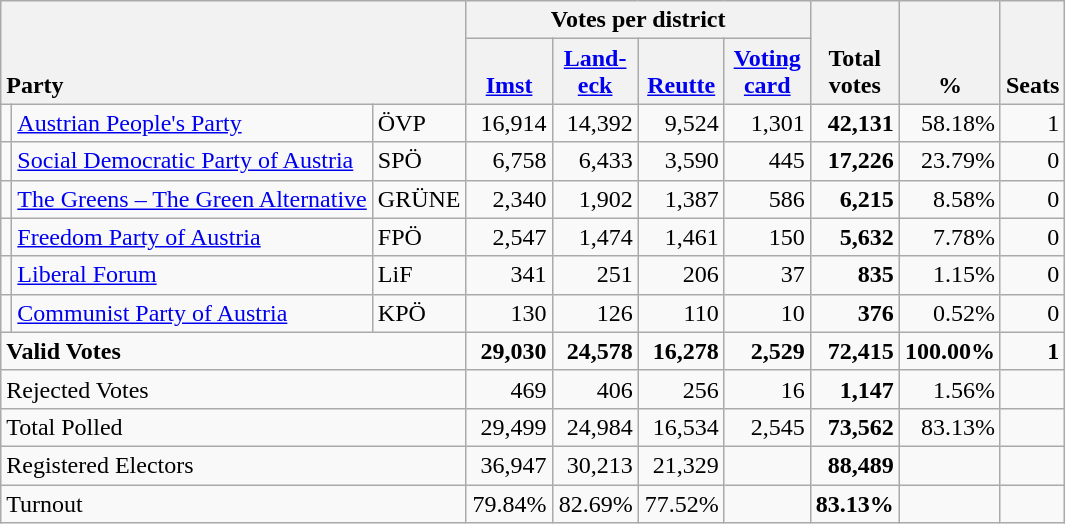<table class="wikitable" border="1" style="text-align:right;">
<tr>
<th style="text-align:left;" valign=bottom rowspan=2 colspan=3>Party</th>
<th colspan=4>Votes per district</th>
<th align=center valign=bottom rowspan=2 width="50">Total<br>votes</th>
<th align=center valign=bottom rowspan=2 width="50">%</th>
<th align=center valign=bottom rowspan=2>Seats</th>
</tr>
<tr>
<th align=center valign=bottom width="50"><a href='#'>Imst</a></th>
<th align=center valign=bottom width="50"><a href='#'>Land-<br>eck</a></th>
<th align=center valign=bottom width="50"><a href='#'>Reutte</a></th>
<th align=center valign=bottom width="50"><a href='#'>Voting<br>card</a></th>
</tr>
<tr>
<td></td>
<td align=left><a href='#'>Austrian People's Party</a></td>
<td align=left>ÖVP</td>
<td>16,914</td>
<td>14,392</td>
<td>9,524</td>
<td>1,301</td>
<td><strong>42,131</strong></td>
<td>58.18%</td>
<td>1</td>
</tr>
<tr>
<td></td>
<td align=left><a href='#'>Social Democratic Party of Austria</a></td>
<td align=left>SPÖ</td>
<td>6,758</td>
<td>6,433</td>
<td>3,590</td>
<td>445</td>
<td><strong>17,226</strong></td>
<td>23.79%</td>
<td>0</td>
</tr>
<tr>
<td></td>
<td align=left style="white-space: nowrap;"><a href='#'>The Greens – The Green Alternative</a></td>
<td align=left>GRÜNE</td>
<td>2,340</td>
<td>1,902</td>
<td>1,387</td>
<td>586</td>
<td><strong>6,215</strong></td>
<td>8.58%</td>
<td>0</td>
</tr>
<tr>
<td></td>
<td align=left><a href='#'>Freedom Party of Austria</a></td>
<td align=left>FPÖ</td>
<td>2,547</td>
<td>1,474</td>
<td>1,461</td>
<td>150</td>
<td><strong>5,632</strong></td>
<td>7.78%</td>
<td>0</td>
</tr>
<tr>
<td></td>
<td align=left><a href='#'>Liberal Forum</a></td>
<td align=left>LiF</td>
<td>341</td>
<td>251</td>
<td>206</td>
<td>37</td>
<td><strong>835</strong></td>
<td>1.15%</td>
<td>0</td>
</tr>
<tr>
<td></td>
<td align=left><a href='#'>Communist Party of Austria</a></td>
<td align=left>KPÖ</td>
<td>130</td>
<td>126</td>
<td>110</td>
<td>10</td>
<td><strong>376</strong></td>
<td>0.52%</td>
<td>0</td>
</tr>
<tr style="font-weight:bold">
<td align=left colspan=3>Valid Votes</td>
<td>29,030</td>
<td>24,578</td>
<td>16,278</td>
<td>2,529</td>
<td>72,415</td>
<td>100.00%</td>
<td>1</td>
</tr>
<tr>
<td align=left colspan=3>Rejected Votes</td>
<td>469</td>
<td>406</td>
<td>256</td>
<td>16</td>
<td><strong>1,147</strong></td>
<td>1.56%</td>
<td></td>
</tr>
<tr>
<td align=left colspan=3>Total Polled</td>
<td>29,499</td>
<td>24,984</td>
<td>16,534</td>
<td>2,545</td>
<td><strong>73,562</strong></td>
<td>83.13%</td>
<td></td>
</tr>
<tr>
<td align=left colspan=3>Registered Electors</td>
<td>36,947</td>
<td>30,213</td>
<td>21,329</td>
<td></td>
<td><strong>88,489</strong></td>
<td></td>
<td></td>
</tr>
<tr>
<td align=left colspan=3>Turnout</td>
<td>79.84%</td>
<td>82.69%</td>
<td>77.52%</td>
<td></td>
<td><strong>83.13%</strong></td>
<td></td>
<td></td>
</tr>
</table>
